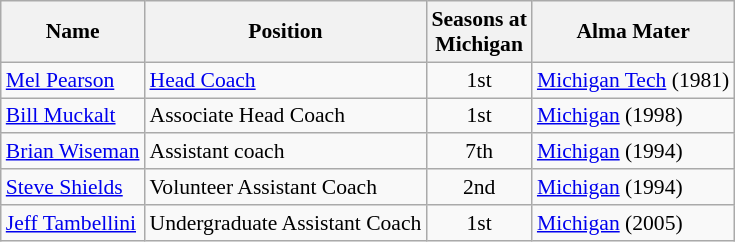<table class="wikitable" border="1" style="font-size:90%;">
<tr>
<th>Name</th>
<th>Position</th>
<th>Seasons at<br>Michigan</th>
<th>Alma Mater</th>
</tr>
<tr>
<td><a href='#'>Mel Pearson</a></td>
<td><a href='#'>Head Coach</a></td>
<td align=center>1st</td>
<td><a href='#'>Michigan Tech</a> (1981)</td>
</tr>
<tr>
<td><a href='#'>Bill Muckalt</a></td>
<td>Associate Head Coach</td>
<td align=center>1st</td>
<td><a href='#'>Michigan</a> (1998)</td>
</tr>
<tr>
<td><a href='#'>Brian Wiseman</a></td>
<td>Assistant coach</td>
<td align=center>7th</td>
<td><a href='#'>Michigan</a> (1994)</td>
</tr>
<tr>
<td><a href='#'>Steve Shields</a></td>
<td>Volunteer Assistant Coach</td>
<td align=center>2nd</td>
<td><a href='#'>Michigan</a> (1994)</td>
</tr>
<tr>
<td><a href='#'>Jeff Tambellini</a></td>
<td>Undergraduate Assistant Coach</td>
<td align=center>1st</td>
<td><a href='#'>Michigan</a> (2005)</td>
</tr>
</table>
